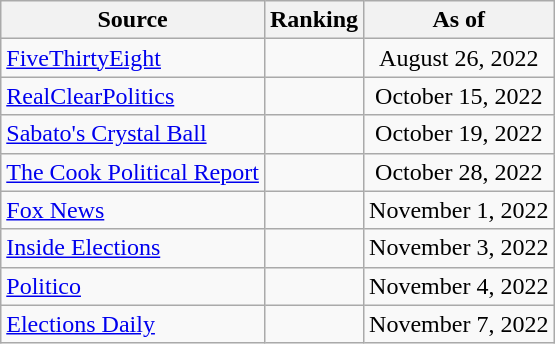<table class="wikitable" style="text-align:center">
<tr>
<th>Source</th>
<th>Ranking</th>
<th>As of</th>
</tr>
<tr>
<td style="text-align:left;"><a href='#'>FiveThirtyEight</a></td>
<td></td>
<td>August 26, 2022</td>
</tr>
<tr>
<td align="left"><a href='#'>RealClearPolitics</a></td>
<td></td>
<td>October 15, 2022</td>
</tr>
<tr>
<td align="left"><a href='#'>Sabato's Crystal Ball</a></td>
<td></td>
<td>October 19, 2022</td>
</tr>
<tr>
<td align="left"><a href='#'>The Cook Political Report</a></td>
<td></td>
<td>October 28, 2022</td>
</tr>
<tr>
<td align="left"><a href='#'>Fox News</a></td>
<td></td>
<td>November 1, 2022</td>
</tr>
<tr>
<td align="left"><a href='#'>Inside Elections</a></td>
<td></td>
<td>November 3, 2022</td>
</tr>
<tr>
<td align="left"><a href='#'>Politico</a></td>
<td></td>
<td>November 4, 2022</td>
</tr>
<tr>
<td align="left"><a href='#'>Elections Daily</a></td>
<td></td>
<td>November 7, 2022</td>
</tr>
</table>
